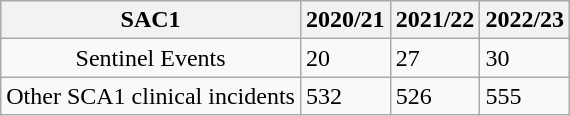<table class="wikitable sortable">
<tr>
<th>SAC1</th>
<th>2020/21</th>
<th>2021/22</th>
<th>2022/23</th>
</tr>
<tr>
<td align=center>Sentinel Events</td>
<td>20</td>
<td>27</td>
<td>30</td>
</tr>
<tr>
<td align=center>Other SCA1 clinical incidents</td>
<td>532</td>
<td>526</td>
<td>555</td>
</tr>
</table>
